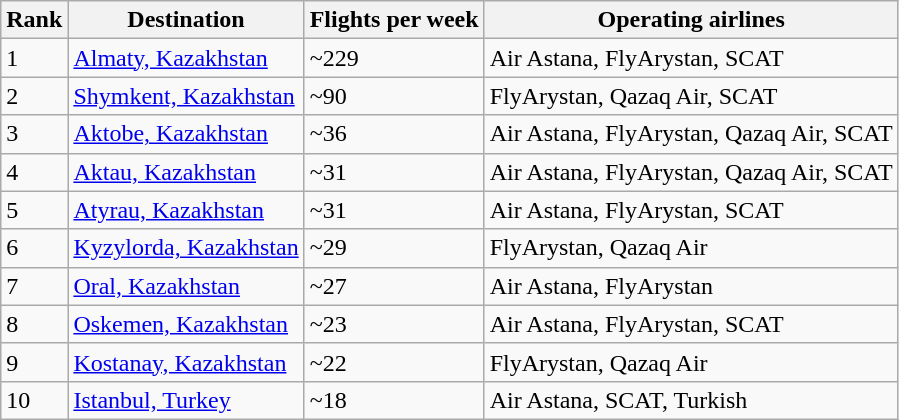<table class="wikitable" width="align=">
<tr>
<th>Rank</th>
<th>Destination</th>
<th>Flights per week</th>
<th>Operating airlines</th>
</tr>
<tr>
<td>1</td>
<td> <a href='#'>Almaty, Kazakhstan</a></td>
<td>~229</td>
<td>Air Astana, FlyArystan, SCAT</td>
</tr>
<tr>
<td>2</td>
<td> <a href='#'>Shymkent, Kazakhstan</a></td>
<td>~90</td>
<td>FlyArystan, Qazaq Air, SCAT</td>
</tr>
<tr>
<td>3</td>
<td> <a href='#'>Aktobe, Kazakhstan</a></td>
<td>~36</td>
<td>Air Astana, FlyArystan, Qazaq Air, SCAT</td>
</tr>
<tr>
<td>4</td>
<td> <a href='#'>Aktau, Kazakhstan</a></td>
<td>~31</td>
<td>Air Astana, FlyArystan, Qazaq Air, SCAT</td>
</tr>
<tr>
<td>5</td>
<td> <a href='#'>Atyrau, Kazakhstan</a></td>
<td>~31</td>
<td>Air Astana, FlyArystan, SCAT</td>
</tr>
<tr>
<td>6</td>
<td> <a href='#'>Kyzylorda, Kazakhstan</a></td>
<td>~29</td>
<td>FlyArystan, Qazaq Air</td>
</tr>
<tr>
<td>7</td>
<td> <a href='#'>Oral, Kazakhstan</a></td>
<td>~27</td>
<td>Air Astana, FlyArystan</td>
</tr>
<tr>
<td>8</td>
<td> <a href='#'>Oskemen, Kazakhstan</a></td>
<td>~23</td>
<td>Air Astana, FlyArystan, SCAT</td>
</tr>
<tr>
<td>9</td>
<td> <a href='#'>Kostanay, Kazakhstan</a></td>
<td>~22</td>
<td>FlyArystan, Qazaq Air</td>
</tr>
<tr>
<td>10</td>
<td> <a href='#'>Istanbul, Turkey</a></td>
<td>~18</td>
<td>Air Astana, SCAT, Turkish</td>
</tr>
</table>
